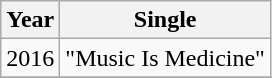<table class="wikitable">
<tr>
<th>Year</th>
<th>Single</th>
</tr>
<tr>
<td>2016</td>
<td>"Music Is Medicine"</td>
</tr>
<tr>
</tr>
</table>
